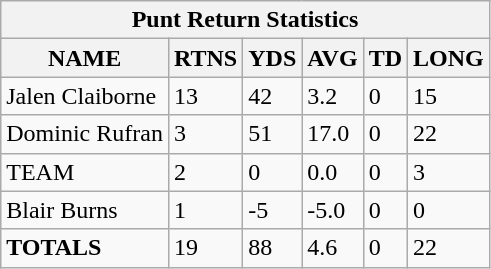<table class="wikitable sortable collapsible collapsed">
<tr>
<th colspan="8">Punt Return Statistics</th>
</tr>
<tr>
<th>NAME</th>
<th>RTNS</th>
<th>YDS</th>
<th>AVG</th>
<th>TD</th>
<th>LONG</th>
</tr>
<tr>
<td>Jalen Claiborne</td>
<td>13</td>
<td>42</td>
<td>3.2</td>
<td>0</td>
<td>15</td>
</tr>
<tr>
<td>Dominic Rufran</td>
<td>3</td>
<td>51</td>
<td>17.0</td>
<td>0</td>
<td>22</td>
</tr>
<tr>
<td>TEAM</td>
<td>2</td>
<td>0</td>
<td>0.0</td>
<td>0</td>
<td>3</td>
</tr>
<tr>
<td>Blair Burns</td>
<td>1</td>
<td>-5</td>
<td>-5.0</td>
<td>0</td>
<td>0</td>
</tr>
<tr>
<td><strong>TOTALS</strong></td>
<td>19</td>
<td>88</td>
<td>4.6</td>
<td>0</td>
<td>22</td>
</tr>
</table>
